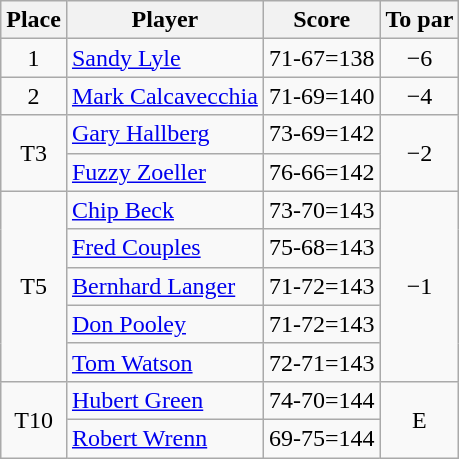<table class="wikitable">
<tr>
<th>Place</th>
<th>Player</th>
<th>Score</th>
<th>To par</th>
</tr>
<tr>
<td align="center">1</td>
<td> <a href='#'>Sandy Lyle</a></td>
<td>71-67=138</td>
<td align="center">−6</td>
</tr>
<tr>
<td align="center">2</td>
<td> <a href='#'>Mark Calcavecchia</a></td>
<td>71-69=140</td>
<td align="center">−4</td>
</tr>
<tr>
<td rowspan=2 align="center">T3</td>
<td> <a href='#'>Gary Hallberg</a></td>
<td>73-69=142</td>
<td rowspan=2 align="center">−2</td>
</tr>
<tr>
<td> <a href='#'>Fuzzy Zoeller</a></td>
<td>76-66=142</td>
</tr>
<tr>
<td rowspan=5 align="center">T5</td>
<td> <a href='#'>Chip Beck</a></td>
<td>73-70=143</td>
<td rowspan=5 align="center">−1</td>
</tr>
<tr>
<td> <a href='#'>Fred Couples</a></td>
<td>75-68=143</td>
</tr>
<tr>
<td> <a href='#'>Bernhard Langer</a></td>
<td>71-72=143</td>
</tr>
<tr>
<td> <a href='#'>Don Pooley</a></td>
<td>71-72=143</td>
</tr>
<tr>
<td> <a href='#'>Tom Watson</a></td>
<td>72-71=143</td>
</tr>
<tr>
<td rowspan=2 align="center">T10</td>
<td> <a href='#'>Hubert Green</a></td>
<td>74-70=144</td>
<td rowspan=2 align="center">E</td>
</tr>
<tr>
<td> <a href='#'>Robert Wrenn</a></td>
<td>69-75=144</td>
</tr>
</table>
